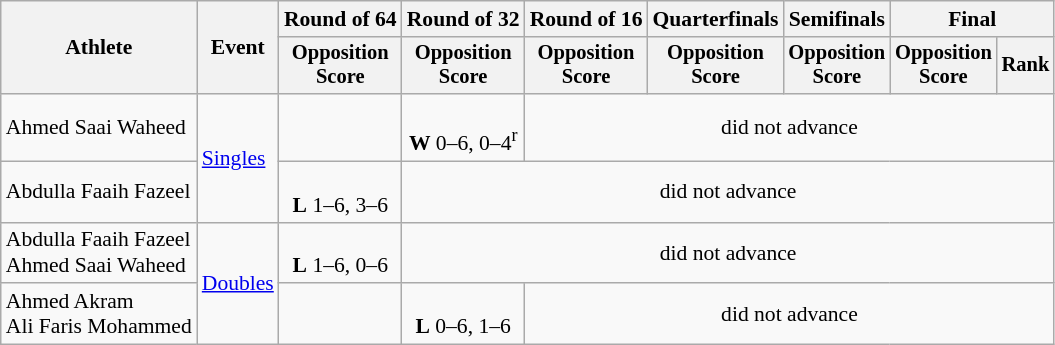<table class=wikitable style="font-size:90%; text-align:center;">
<tr>
<th rowspan="2">Athlete</th>
<th rowspan="2">Event</th>
<th>Round of 64</th>
<th>Round of 32</th>
<th>Round of 16</th>
<th>Quarterfinals</th>
<th>Semifinals</th>
<th colspan=2>Final</th>
</tr>
<tr style="font-size:95%">
<th>Opposition<br>Score</th>
<th>Opposition<br>Score</th>
<th>Opposition<br>Score</th>
<th>Opposition<br>Score</th>
<th>Opposition<br>Score</th>
<th>Opposition<br>Score</th>
<th>Rank</th>
</tr>
<tr>
<td align=left>Ahmed Saai Waheed</td>
<td align=left rowspan=2><a href='#'>Singles</a></td>
<td></td>
<td><br><strong>W</strong> 0–6, 0–4<sup>r</sup></td>
<td colspan=5>did not advance</td>
</tr>
<tr>
<td align=left>Abdulla Faaih Fazeel</td>
<td><br><strong>L</strong> 1–6, 3–6</td>
<td colspan=6>did not advance</td>
</tr>
<tr>
<td align=left>Abdulla Faaih Fazeel<br>Ahmed Saai Waheed</td>
<td align=left rowspan=2><a href='#'>Doubles</a></td>
<td><br><strong>L</strong> 1–6, 0–6</td>
<td colspan=6>did not advance</td>
</tr>
<tr>
<td align=left>Ahmed Akram<br>Ali Faris Mohammed</td>
<td></td>
<td><br><strong>L</strong> 0–6, 1–6</td>
<td colspan=5>did not advance</td>
</tr>
</table>
